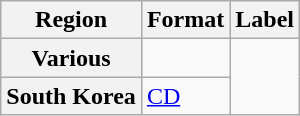<table class="wikitable plainrowheaders">
<tr>
<th scope="col">Region</th>
<th scope="col">Format</th>
<th scope="col">Label</th>
</tr>
<tr>
<th scope="row">Various</th>
<td></td>
<td rowspan="2"></td>
</tr>
<tr>
<th scope="row">South Korea</th>
<td><a href='#'>CD</a></td>
</tr>
</table>
